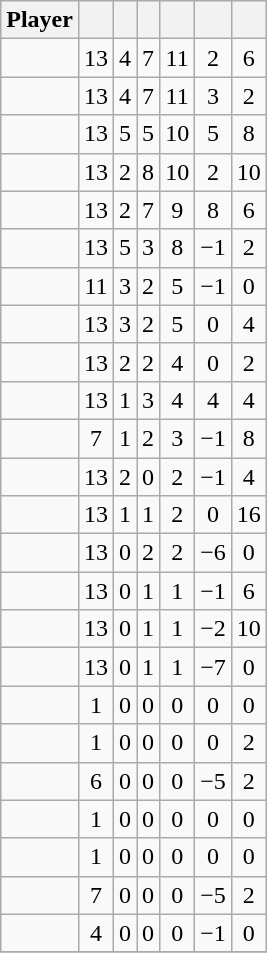<table class="wikitable sortable" style="text-align:center;">
<tr>
<th>Player</th>
<th></th>
<th></th>
<th></th>
<th></th>
<th data-sort-type="number"></th>
<th></th>
</tr>
<tr>
<td></td>
<td>13</td>
<td>4</td>
<td>7</td>
<td>11</td>
<td>2</td>
<td>6</td>
</tr>
<tr>
<td></td>
<td>13</td>
<td>4</td>
<td>7</td>
<td>11</td>
<td>3</td>
<td>2</td>
</tr>
<tr>
<td></td>
<td>13</td>
<td>5</td>
<td>5</td>
<td>10</td>
<td>5</td>
<td>8</td>
</tr>
<tr>
<td></td>
<td>13</td>
<td>2</td>
<td>8</td>
<td>10</td>
<td>2</td>
<td>10</td>
</tr>
<tr>
<td></td>
<td>13</td>
<td>2</td>
<td>7</td>
<td>9</td>
<td>8</td>
<td>6</td>
</tr>
<tr>
<td></td>
<td>13</td>
<td>5</td>
<td>3</td>
<td>8</td>
<td>−1</td>
<td>2</td>
</tr>
<tr>
<td></td>
<td>11</td>
<td>3</td>
<td>2</td>
<td>5</td>
<td>−1</td>
<td>0</td>
</tr>
<tr>
<td></td>
<td>13</td>
<td>3</td>
<td>2</td>
<td>5</td>
<td>0</td>
<td>4</td>
</tr>
<tr>
<td></td>
<td>13</td>
<td>2</td>
<td>2</td>
<td>4</td>
<td>0</td>
<td>2</td>
</tr>
<tr>
<td></td>
<td>13</td>
<td>1</td>
<td>3</td>
<td>4</td>
<td>4</td>
<td>4</td>
</tr>
<tr>
<td></td>
<td>7</td>
<td>1</td>
<td>2</td>
<td>3</td>
<td>−1</td>
<td>8</td>
</tr>
<tr>
<td></td>
<td>13</td>
<td>2</td>
<td>0</td>
<td>2</td>
<td>−1</td>
<td>4</td>
</tr>
<tr>
<td></td>
<td>13</td>
<td>1</td>
<td>1</td>
<td>2</td>
<td>0</td>
<td>16</td>
</tr>
<tr>
<td></td>
<td>13</td>
<td>0</td>
<td>2</td>
<td>2</td>
<td>−6</td>
<td>0</td>
</tr>
<tr>
<td></td>
<td>13</td>
<td>0</td>
<td>1</td>
<td>1</td>
<td>−1</td>
<td>6</td>
</tr>
<tr>
<td></td>
<td>13</td>
<td>0</td>
<td>1</td>
<td>1</td>
<td>−2</td>
<td>10</td>
</tr>
<tr>
<td></td>
<td>13</td>
<td>0</td>
<td>1</td>
<td>1</td>
<td>−7</td>
<td>0</td>
</tr>
<tr>
<td></td>
<td>1</td>
<td>0</td>
<td>0</td>
<td>0</td>
<td>0</td>
<td>0</td>
</tr>
<tr>
<td></td>
<td>1</td>
<td>0</td>
<td>0</td>
<td>0</td>
<td>0</td>
<td>2</td>
</tr>
<tr>
<td></td>
<td>6</td>
<td>0</td>
<td>0</td>
<td>0</td>
<td>−5</td>
<td>2</td>
</tr>
<tr>
<td></td>
<td>1</td>
<td>0</td>
<td>0</td>
<td>0</td>
<td>0</td>
<td>0</td>
</tr>
<tr>
<td></td>
<td>1</td>
<td>0</td>
<td>0</td>
<td>0</td>
<td>0</td>
<td>0</td>
</tr>
<tr>
<td></td>
<td>7</td>
<td>0</td>
<td>0</td>
<td>0</td>
<td>−5</td>
<td>2</td>
</tr>
<tr>
<td></td>
<td>4</td>
<td>0</td>
<td>0</td>
<td>0</td>
<td>−1</td>
<td>0</td>
</tr>
<tr>
</tr>
</table>
